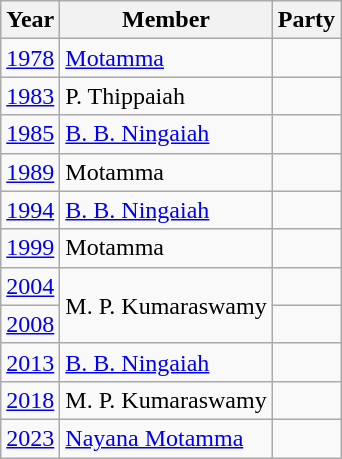<table class="wikitable sortable">
<tr>
<th>Year</th>
<th>Member</th>
<th colspan="2">Party</th>
</tr>
<tr>
<td><a href='#'>1978</a></td>
<td><a href='#'>Motamma</a></td>
<td></td>
</tr>
<tr>
<td><a href='#'>1983</a></td>
<td>P. Thippaiah</td>
<td></td>
</tr>
<tr>
<td><a href='#'>1985</a></td>
<td><a href='#'>B. B. Ningaiah</a></td>
</tr>
<tr>
<td><a href='#'>1989</a></td>
<td>Motamma</td>
<td></td>
</tr>
<tr>
<td><a href='#'>1994</a></td>
<td><a href='#'>B. B. Ningaiah</a></td>
<td></td>
</tr>
<tr>
<td><a href='#'>1999</a></td>
<td>Motamma</td>
<td></td>
</tr>
<tr>
<td><a href='#'>2004</a></td>
<td rowspan="2">M. P. Kumaraswamy</td>
<td></td>
</tr>
<tr>
<td><a href='#'>2008</a></td>
</tr>
<tr>
<td><a href='#'>2013</a></td>
<td><a href='#'>B. B. Ningaiah</a></td>
<td></td>
</tr>
<tr>
<td><a href='#'>2018</a></td>
<td>M. P. Kumaraswamy</td>
<td></td>
</tr>
<tr>
<td><a href='#'>2023</a></td>
<td><a href='#'>Nayana Motamma</a></td>
<td></td>
</tr>
</table>
